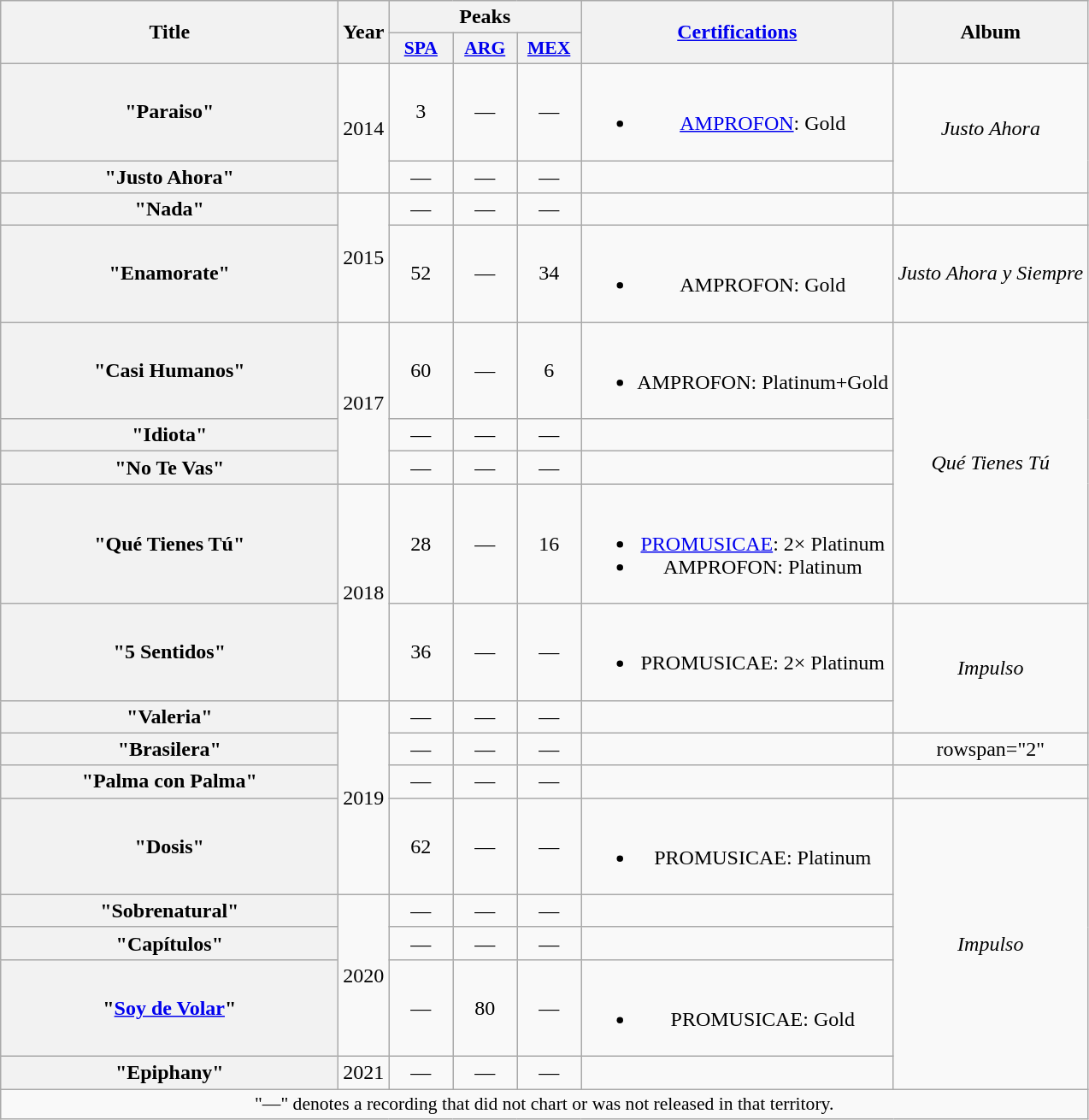<table class="wikitable plainrowheaders" style="text-align:center">
<tr>
<th scope="col" rowspan="2" style="width:16em;">Title</th>
<th scope="col" rowspan="2">Year</th>
<th scope="col" colspan="3">Peaks</th>
<th scope="col" rowspan="2"><a href='#'>Certifications</a></th>
<th scope="col" rowspan="2">Album</th>
</tr>
<tr>
<th scope="col" style="width:3em;font-size:90%;"><a href='#'>SPA</a><br></th>
<th scope="col" style="width:3em;font-size:90%;"><a href='#'>ARG</a><br></th>
<th scope="col" style="width:3em;font-size:90%;"><a href='#'>MEX</a><br></th>
</tr>
<tr>
<th scope="row">"Paraiso"</th>
<td rowspan="2">2014</td>
<td>3</td>
<td>—</td>
<td>—</td>
<td><br><ul><li><a href='#'>AMPROFON</a>: Gold</li></ul></td>
<td rowspan="2"><em>Justo Ahora</em></td>
</tr>
<tr>
<th scope="row">"Justo Ahora"</th>
<td>—</td>
<td>—</td>
<td>—</td>
<td></td>
</tr>
<tr>
<th scope="row">"Nada"<br></th>
<td rowspan="2">2015</td>
<td>—</td>
<td>—</td>
<td>—</td>
<td></td>
<td></td>
</tr>
<tr>
<th scope="row">"Enamorate"</th>
<td>52</td>
<td>—</td>
<td>34</td>
<td><br><ul><li>AMPROFON: Gold</li></ul></td>
<td><em>Justo Ahora y Siempre</em></td>
</tr>
<tr>
<th scope="row">"Casi Humanos"</th>
<td rowspan="3">2017</td>
<td>60</td>
<td>—</td>
<td>6</td>
<td><br><ul><li>AMPROFON: Platinum+Gold</li></ul></td>
<td rowspan="4"><em>Qué Tienes Tú</em></td>
</tr>
<tr>
<th scope="row">"Idiota"</th>
<td>—</td>
<td>—</td>
<td>—</td>
<td></td>
</tr>
<tr>
<th scope="row">"No Te Vas"</th>
<td>—</td>
<td>—</td>
<td>—</td>
<td></td>
</tr>
<tr>
<th scope="row">"Qué Tienes Tú"<br></th>
<td rowspan="2">2018</td>
<td>28</td>
<td>—</td>
<td>16</td>
<td><br><ul><li><a href='#'>PROMUSICAE</a>: 2× Platinum</li><li>AMPROFON: Platinum</li></ul></td>
</tr>
<tr>
<th scope="row">"5 Sentidos"<br></th>
<td>36</td>
<td>—</td>
<td>—</td>
<td><br><ul><li>PROMUSICAE: 2× Platinum</li></ul></td>
<td rowspan="2"><em>Impulso</em></td>
</tr>
<tr>
<th scope="row">"Valeria"<br></th>
<td rowspan="4">2019</td>
<td>—</td>
<td>—</td>
<td>—</td>
<td></td>
</tr>
<tr>
<th scope="row">"Brasilera"</th>
<td>—</td>
<td>—</td>
<td>—</td>
<td></td>
<td>rowspan="2" </td>
</tr>
<tr>
<th scope="row">"Palma con Palma"</th>
<td>—</td>
<td>—</td>
<td>—</td>
<td></td>
</tr>
<tr>
<th scope="row">"Dosis"<br></th>
<td>62</td>
<td>—</td>
<td>—</td>
<td><br><ul><li>PROMUSICAE: Platinum</li></ul></td>
<td rowspan="5"><em>Impulso</em></td>
</tr>
<tr>
<th scope="row">"Sobrenatural"<br></th>
<td rowspan="3">2020</td>
<td>—</td>
<td>—</td>
<td>—</td>
<td></td>
</tr>
<tr>
<th scope="row">"Capítulos"</th>
<td>—</td>
<td>—</td>
<td>—</td>
<td></td>
</tr>
<tr>
<th scope="row">"<a href='#'>Soy de Volar</a>"<br></th>
<td>—</td>
<td>80</td>
<td>—</td>
<td><br><ul><li>PROMUSICAE: Gold</li></ul></td>
</tr>
<tr>
<th scope="row">"Epiphany"<br></th>
<td>2021</td>
<td>—</td>
<td>—</td>
<td>—</td>
<td></td>
</tr>
<tr>
<td colspan="14" style="font-size:90%">"—" denotes a recording that did not chart or was not released in that territory.</td>
</tr>
</table>
